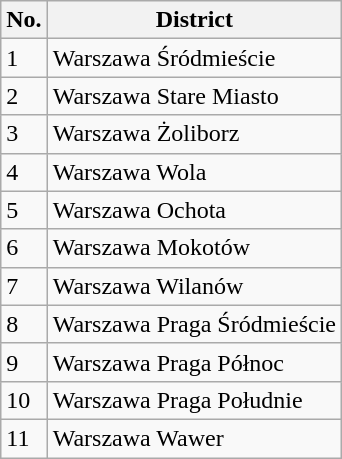<table class="wikitable">
<tr>
<th>No.</th>
<th>District</th>
</tr>
<tr>
<td>1</td>
<td>Warszawa Śródmieście</td>
</tr>
<tr>
<td>2</td>
<td>Warszawa Stare Miasto</td>
</tr>
<tr>
<td>3</td>
<td>Warszawa Żoliborz</td>
</tr>
<tr>
<td>4</td>
<td>Warszawa Wola</td>
</tr>
<tr>
<td>5</td>
<td>Warszawa Ochota</td>
</tr>
<tr>
<td>6</td>
<td>Warszawa Mokotów</td>
</tr>
<tr>
<td>7</td>
<td>Warszawa Wilanów</td>
</tr>
<tr>
<td>8</td>
<td>Warszawa Praga Śródmieście</td>
</tr>
<tr>
<td>9</td>
<td>Warszawa Praga Północ</td>
</tr>
<tr>
<td>10</td>
<td>Warszawa Praga Południe</td>
</tr>
<tr>
<td>11</td>
<td>Warszawa Wawer</td>
</tr>
</table>
